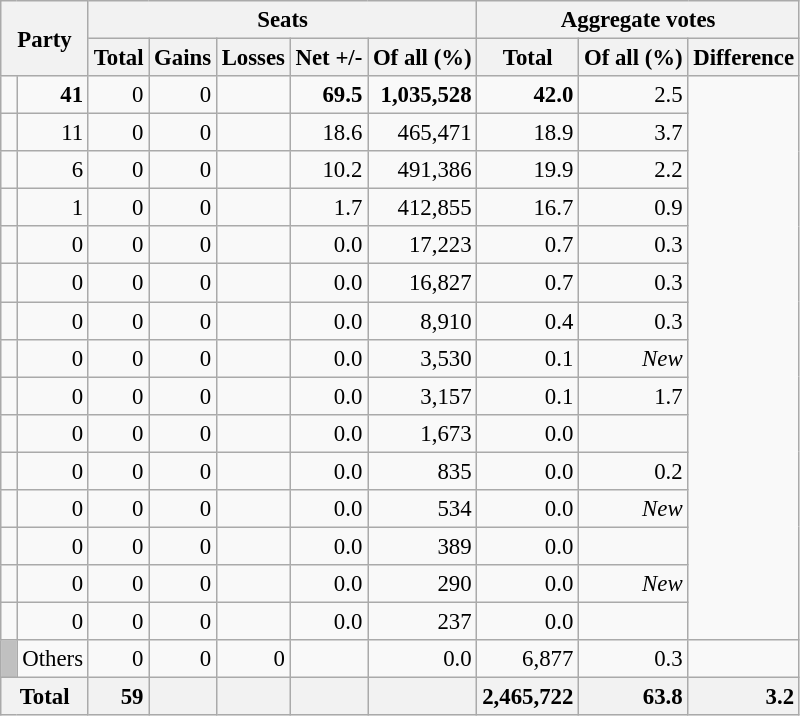<table class="wikitable sortable" style="text-align:right; font-size:95%;">
<tr>
<th colspan="2" rowspan="2">Party</th>
<th colspan="5">Seats</th>
<th colspan="3">Aggregate votes</th>
</tr>
<tr>
<th>Total</th>
<th>Gains</th>
<th>Losses</th>
<th>Net +/-</th>
<th>Of all (%)</th>
<th>Total</th>
<th>Of all (%)</th>
<th>Difference</th>
</tr>
<tr>
<td></td>
<td><strong>41</strong></td>
<td>0</td>
<td>0</td>
<td></td>
<td><strong>69.5</strong></td>
<td><strong>1,035,528</strong></td>
<td><strong>42.0</strong></td>
<td>2.5</td>
</tr>
<tr>
<td></td>
<td>11</td>
<td>0</td>
<td>0</td>
<td></td>
<td>18.6</td>
<td>465,471</td>
<td>18.9</td>
<td>3.7</td>
</tr>
<tr>
<td></td>
<td>6</td>
<td>0</td>
<td>0</td>
<td></td>
<td>10.2</td>
<td>491,386</td>
<td>19.9</td>
<td>2.2</td>
</tr>
<tr>
<td></td>
<td>1</td>
<td>0</td>
<td>0</td>
<td></td>
<td>1.7</td>
<td>412,855</td>
<td>16.7</td>
<td>0.9</td>
</tr>
<tr>
<td></td>
<td>0</td>
<td>0</td>
<td>0</td>
<td></td>
<td>0.0</td>
<td>17,223</td>
<td>0.7</td>
<td>0.3</td>
</tr>
<tr>
<td></td>
<td>0</td>
<td>0</td>
<td>0</td>
<td></td>
<td>0.0</td>
<td>16,827</td>
<td>0.7</td>
<td>0.3</td>
</tr>
<tr>
<td></td>
<td>0</td>
<td>0</td>
<td>0</td>
<td></td>
<td>0.0</td>
<td>8,910</td>
<td>0.4</td>
<td>0.3</td>
</tr>
<tr>
<td></td>
<td>0</td>
<td>0</td>
<td>0</td>
<td></td>
<td>0.0</td>
<td>3,530</td>
<td>0.1</td>
<td><em>New</em></td>
</tr>
<tr>
<td></td>
<td>0</td>
<td>0</td>
<td>0</td>
<td></td>
<td>0.0</td>
<td>3,157</td>
<td>0.1</td>
<td>1.7</td>
</tr>
<tr>
<td></td>
<td>0</td>
<td>0</td>
<td>0</td>
<td></td>
<td>0.0</td>
<td>1,673</td>
<td>0.0</td>
<td></td>
</tr>
<tr>
<td></td>
<td>0</td>
<td>0</td>
<td>0</td>
<td></td>
<td>0.0</td>
<td>835</td>
<td>0.0</td>
<td>0.2</td>
</tr>
<tr>
<td></td>
<td>0</td>
<td>0</td>
<td>0</td>
<td></td>
<td>0.0</td>
<td>534</td>
<td>0.0</td>
<td><em>New</em></td>
</tr>
<tr>
<td></td>
<td>0</td>
<td>0</td>
<td>0</td>
<td></td>
<td>0.0</td>
<td>389</td>
<td>0.0</td>
<td></td>
</tr>
<tr>
<td></td>
<td>0</td>
<td>0</td>
<td>0</td>
<td></td>
<td>0.0</td>
<td>290</td>
<td>0.0</td>
<td><em>New</em></td>
</tr>
<tr>
<td></td>
<td>0</td>
<td>0</td>
<td>0</td>
<td></td>
<td>0.0</td>
<td>237</td>
<td>0.0</td>
<td></td>
</tr>
<tr>
<td style="background:silver;"> </td>
<td align=left>Others</td>
<td>0</td>
<td>0</td>
<td>0</td>
<td></td>
<td>0.0</td>
<td>6,877</td>
<td>0.3</td>
<td></td>
</tr>
<tr class="sortbottom">
<th colspan="2" style="background:#f2f2f2"><strong>Total</strong></th>
<td style="background:#f2f2f2;"><strong>59</strong></td>
<td style="background:#f2f2f2;"></td>
<td style="background:#f2f2f2;"></td>
<td style="background:#f2f2f2;"></td>
<td style="background:#f2f2f2;"></td>
<td style="background:#f2f2f2;"><strong>2,465,722</strong></td>
<td style="background:#f2f2f2;"><strong>63.8</strong></td>
<td style="background:#f2f2f2;"><strong>3.2</strong></td>
</tr>
</table>
